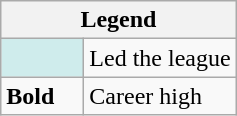<table class="wikitable">
<tr>
<th colspan="2">Legend</th>
</tr>
<tr>
<td style="background:#cfecec; width:3em;"></td>
<td>Led the league</td>
</tr>
<tr>
<td><strong>Bold</strong></td>
<td>Career high</td>
</tr>
</table>
